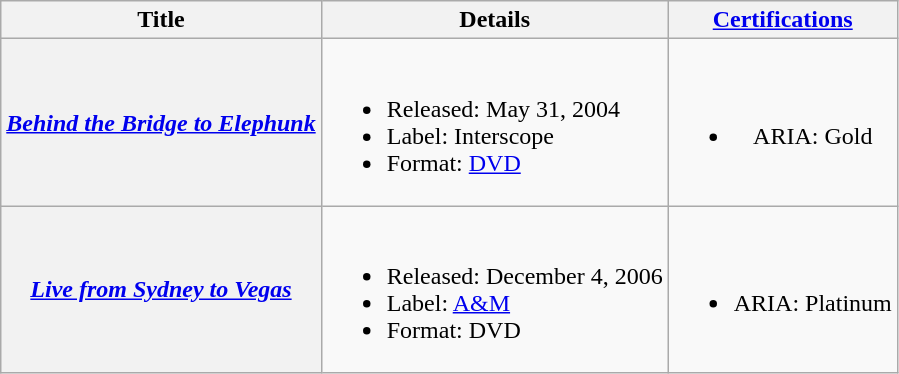<table class="wikitable plainrowheaders" style="text-align:center;">
<tr>
<th scope="col">Title</th>
<th scope="col">Details</th>
<th scope="col"><a href='#'>Certifications</a></th>
</tr>
<tr>
<th scope="row"><em><a href='#'>Behind the Bridge to Elephunk</a></em></th>
<td style="text-align:left;"><br><ul><li>Released: May 31, 2004</li><li>Label: Interscope</li><li>Format: <a href='#'>DVD</a></li></ul></td>
<td><br><ul><li>ARIA: Gold</li></ul></td>
</tr>
<tr>
<th scope="row"><em><a href='#'>Live from Sydney to Vegas</a></em></th>
<td style="text-align:left;"><br><ul><li>Released: December 4, 2006</li><li>Label: <a href='#'>A&M</a></li><li>Format: DVD</li></ul></td>
<td><br><ul><li>ARIA: Platinum</li></ul></td>
</tr>
</table>
